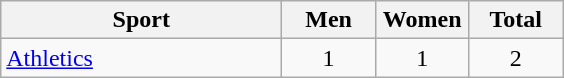<table class="wikitable sortable" style="text-align:center;">
<tr>
<th width="180">Sport</th>
<th width="55">Men</th>
<th width="55">Women</th>
<th width="55">Total</th>
</tr>
<tr>
<td align="left"><a href='#'>Athletics</a></td>
<td>1</td>
<td>1</td>
<td>2</td>
</tr>
</table>
